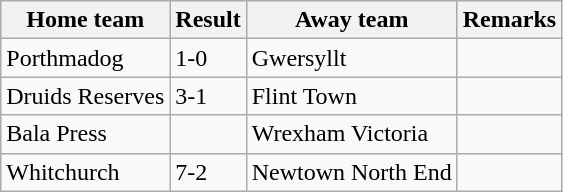<table class="wikitable">
<tr>
<th>Home team</th>
<th>Result</th>
<th>Away team</th>
<th>Remarks</th>
</tr>
<tr>
<td>Porthmadog</td>
<td>1-0</td>
<td>Gwersyllt</td>
<td></td>
</tr>
<tr>
<td>Druids Reserves</td>
<td>3-1</td>
<td>Flint Town</td>
<td></td>
</tr>
<tr>
<td>Bala Press</td>
<td></td>
<td>Wrexham Victoria</td>
<td></td>
</tr>
<tr>
<td> Whitchurch</td>
<td>7-2</td>
<td>Newtown North End</td>
<td></td>
</tr>
</table>
